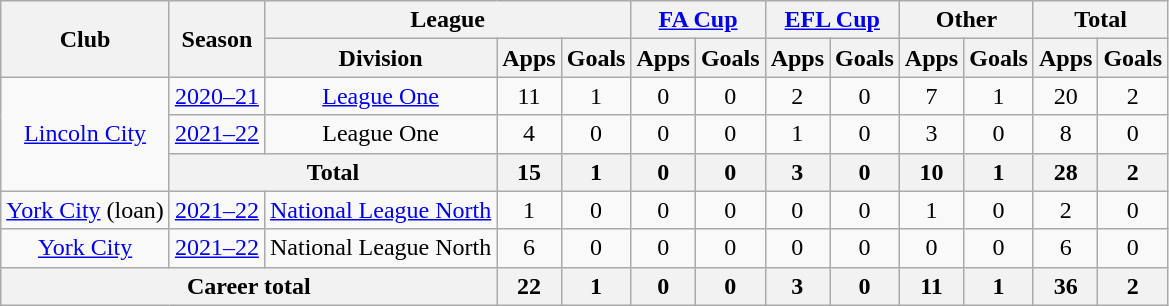<table class="wikitable" style="text-align: center;">
<tr>
<th rowspan="2">Club</th>
<th rowspan="2">Season</th>
<th colspan="3">League</th>
<th colspan="2"><a href='#'>FA Cup</a></th>
<th colspan="2"><a href='#'>EFL Cup</a></th>
<th colspan="2">Other</th>
<th colspan="2">Total</th>
</tr>
<tr>
<th>Division</th>
<th>Apps</th>
<th>Goals</th>
<th>Apps</th>
<th>Goals</th>
<th>Apps</th>
<th>Goals</th>
<th>Apps</th>
<th>Goals</th>
<th>Apps</th>
<th>Goals</th>
</tr>
<tr>
<td rowspan=3><a href='#'>Lincoln City</a></td>
<td><a href='#'>2020–21</a></td>
<td><a href='#'>League One</a></td>
<td>11</td>
<td>1</td>
<td>0</td>
<td>0</td>
<td>2</td>
<td>0</td>
<td>7</td>
<td>1</td>
<td>20</td>
<td>2</td>
</tr>
<tr>
<td><a href='#'>2021–22</a></td>
<td>League One</td>
<td>4</td>
<td>0</td>
<td>0</td>
<td>0</td>
<td>1</td>
<td>0</td>
<td>3</td>
<td>0</td>
<td>8</td>
<td>0</td>
</tr>
<tr>
<th colspan="2">Total</th>
<th>15</th>
<th>1</th>
<th>0</th>
<th>0</th>
<th>3</th>
<th>0</th>
<th>10</th>
<th>1</th>
<th>28</th>
<th>2</th>
</tr>
<tr>
<td><a href='#'>York City</a> (loan)</td>
<td><a href='#'>2021–22</a></td>
<td><a href='#'>National League North</a></td>
<td>1</td>
<td>0</td>
<td>0</td>
<td>0</td>
<td>0</td>
<td>0</td>
<td>1</td>
<td>0</td>
<td>2</td>
<td>0</td>
</tr>
<tr>
<td><a href='#'>York City</a></td>
<td><a href='#'>2021–22</a></td>
<td>National League North</td>
<td>6</td>
<td>0</td>
<td>0</td>
<td>0</td>
<td>0</td>
<td>0</td>
<td>0</td>
<td>0</td>
<td>6</td>
<td>0</td>
</tr>
<tr>
<th colspan="3">Career total</th>
<th>22</th>
<th>1</th>
<th>0</th>
<th>0</th>
<th>3</th>
<th>0</th>
<th>11</th>
<th>1</th>
<th>36</th>
<th>2</th>
</tr>
</table>
